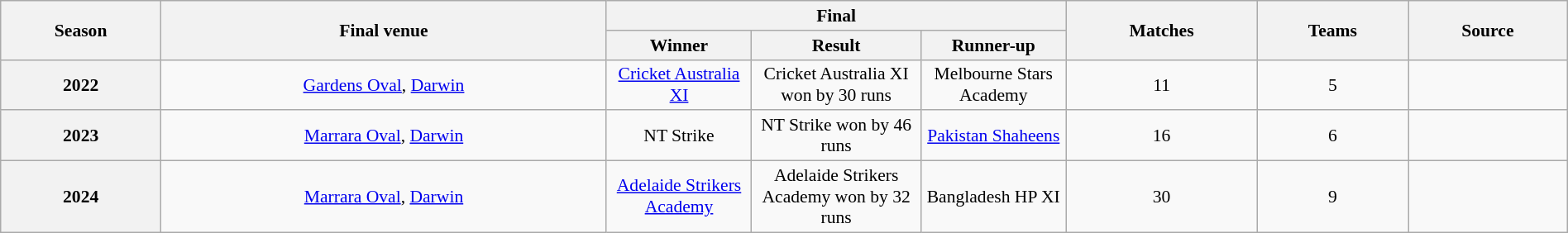<table class="wikitable" style="font-size:90%; width: 100%; text-align: center;">
<tr>
<th rowspan=2>Season</th>
<th rowspan=2>Final venue</th>
<th colspan=3>Final</th>
<th rowspan=2>Matches</th>
<th rowspan=2>Teams</th>
<th rowspan=2>Source</th>
</tr>
<tr>
<th width=110>Winner</th>
<th width=130>Result</th>
<th width=110>Runner-up</th>
</tr>
<tr>
<th>2022</th>
<td><a href='#'>Gardens Oval</a>, <a href='#'>Darwin</a></td>
<td><a href='#'>Cricket Australia XI</a></td>
<td>Cricket Australia XI won by 30 runs</td>
<td>Melbourne Stars Academy</td>
<td>11</td>
<td>5</td>
<td></td>
</tr>
<tr>
<th>2023</th>
<td><a href='#'>Marrara Oval</a>, <a href='#'>Darwin</a></td>
<td>NT Strike</td>
<td>NT Strike won by 46 runs</td>
<td><a href='#'>Pakistan Shaheens</a></td>
<td>16</td>
<td>6</td>
<td></td>
</tr>
<tr>
<th>2024</th>
<td><a href='#'>Marrara Oval</a>, <a href='#'>Darwin</a></td>
<td><a href='#'>Adelaide Strikers Academy</a></td>
<td>Adelaide Strikers Academy won by 32 runs</td>
<td>Bangladesh HP XI</td>
<td>30</td>
<td>9</td>
<td></td>
</tr>
</table>
